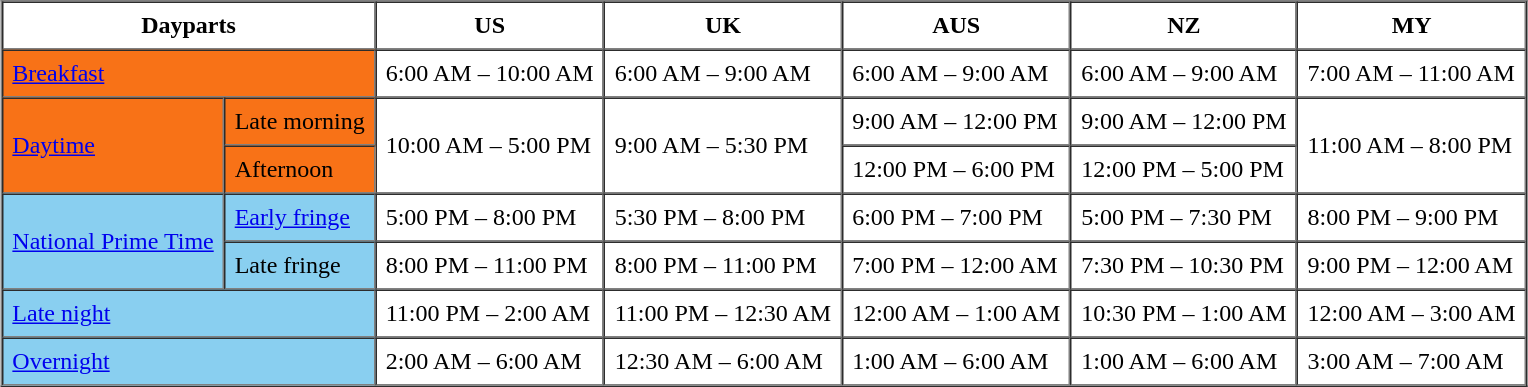<table border="1" cellspacing="0" cellpadding="6" style="margin:auto;">
<tr>
<th colspan="2">Dayparts</th>
<th>US</th>
<th>UK</th>
<th>AUS</th>
<th>NZ</th>
<th>MY<br></th>
</tr>
<tr>
<td colspan="2;" style="background:#F87217;"><a href='#'>Breakfast</a></td>
<td>6:00 AM – 10:00 AM</td>
<td>6:00 AM – 9:00 AM</td>
<td>6:00 AM – 9:00 AM</td>
<td>6:00 AM – 9:00 AM</td>
<td>7:00 AM – 11:00 AM</td>
</tr>
<tr>
<td rowspan="3;" style="background:#F87217;"><a href='#'>Daytime</a></td>
</tr>
<tr>
<td style="background:#F87217;">Late morning</td>
<td rowspan="2">10:00 AM – 5:00 PM</td>
<td rowspan="2">9:00 AM – 5:30 PM</td>
<td>9:00 AM – 12:00 PM</td>
<td>9:00 AM – 12:00 PM</td>
<td rowspan="2">11:00 AM – 8:00 PM</td>
</tr>
<tr>
<td style="background:#F87217;">Afternoon</td>
<td>12:00 PM – 6:00 PM</td>
<td>12:00 PM – 5:00 PM</td>
</tr>
<tr>
<td rowspan="3" style="background:#89cff0;"><a href='#'>National Prime Time</a></td>
</tr>
<tr>
<td style="background:#89cff0;"><a href='#'>Early fringe</a></td>
<td>5:00 PM – 8:00 PM</td>
<td>5:30 PM – 8:00 PM</td>
<td>6:00 PM – 7:00 PM</td>
<td>5:00 PM – 7:30 PM</td>
<td>8:00 PM – 9:00 PM</td>
</tr>
<tr>
<td style="background:#89cff0;">Late fringe</td>
<td>8:00 PM – 11:00 PM</td>
<td>8:00 PM – 11:00 PM</td>
<td>7:00 PM – 12:00 AM</td>
<td>7:30 PM – 10:30 PM</td>
<td>9:00 PM – 12:00 AM</td>
</tr>
<tr>
<td colspan="2" style="background:#89cff0;"><a href='#'>Late night</a></td>
<td>11:00 PM – 2:00 AM</td>
<td>11:00 PM – 12:30 AM</td>
<td>12:00 AM – 1:00 AM</td>
<td>10:30 PM – 1:00 AM</td>
<td>12:00 AM – 3:00 AM</td>
</tr>
<tr>
<td colspan="2" style="background:#89cff0"><a href='#'>Overnight</a></td>
<td>2:00 AM – 6:00 AM</td>
<td>12:30 AM – 6:00 AM</td>
<td>1:00 AM – 6:00 AM</td>
<td>1:00 AM – 6:00 AM</td>
<td>3:00 AM – 7:00 AM</td>
</tr>
</table>
